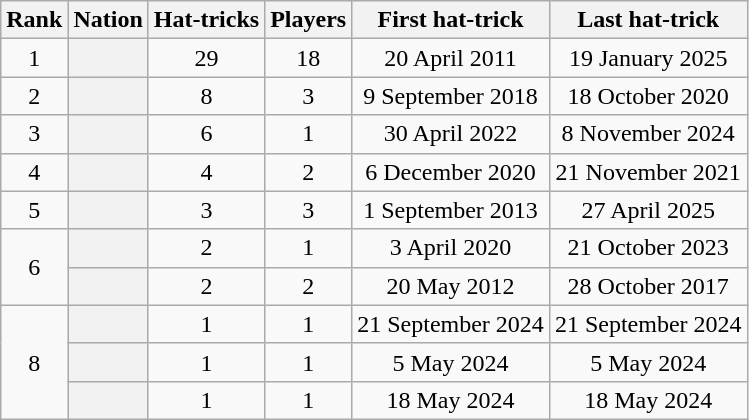<table class="wikitable sortable plainrowheaders" style="text-align:center">
<tr>
<th scope="col">Rank</th>
<th scope="col">Nation</th>
<th scope="col">Hat-tricks</th>
<th scope="col">Players</th>
<th scope="col">First hat-trick</th>
<th scope="col">Last hat-trick</th>
</tr>
<tr>
<td>1</td>
<th scope="row"></th>
<td>29</td>
<td>18</td>
<td>20 April 2011</td>
<td>19 January 2025</td>
</tr>
<tr>
<td>2</td>
<th scope="row"></th>
<td>8</td>
<td>3</td>
<td>9 September 2018</td>
<td>18 October 2020</td>
</tr>
<tr>
<td>3</td>
<th scope="row"></th>
<td>6</td>
<td>1</td>
<td>30 April 2022</td>
<td>8 November 2024</td>
</tr>
<tr>
<td>4</td>
<th scope="row"></th>
<td>4</td>
<td>2</td>
<td>6 December 2020</td>
<td>21 November 2021</td>
</tr>
<tr>
<td>5</td>
<th scope="row"></th>
<td>3</td>
<td>3</td>
<td>1 September 2013</td>
<td>27 April 2025</td>
</tr>
<tr>
<td rowspan=2>6</td>
<th scope="row"></th>
<td>2</td>
<td>1</td>
<td>3 April 2020</td>
<td>21 October 2023</td>
</tr>
<tr>
<th scope="row"></th>
<td>2</td>
<td>2</td>
<td>20 May 2012</td>
<td>28 October 2017</td>
</tr>
<tr>
<td rowspan=3>8</td>
<th scope="row"></th>
<td>1</td>
<td>1</td>
<td>21 September 2024</td>
<td>21 September 2024</td>
</tr>
<tr>
<th scope="row"></th>
<td>1</td>
<td>1</td>
<td>5 May 2024</td>
<td>5 May 2024</td>
</tr>
<tr>
<th scope="row"></th>
<td>1</td>
<td>1</td>
<td>18 May 2024</td>
<td>18 May 2024</td>
</tr>
</table>
